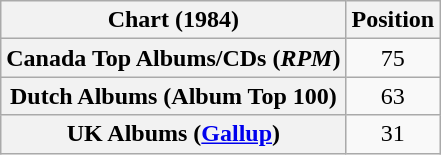<table class="wikitable sortable plainrowheaders" style="text-align:center">
<tr>
<th scope="col">Chart (1984)</th>
<th scope="col">Position</th>
</tr>
<tr>
<th scope="row">Canada Top Albums/CDs (<em>RPM</em>)</th>
<td>75</td>
</tr>
<tr>
<th scope="row">Dutch Albums (Album Top 100)</th>
<td>63</td>
</tr>
<tr>
<th scope="row">UK Albums (<a href='#'>Gallup</a>)</th>
<td>31</td>
</tr>
</table>
